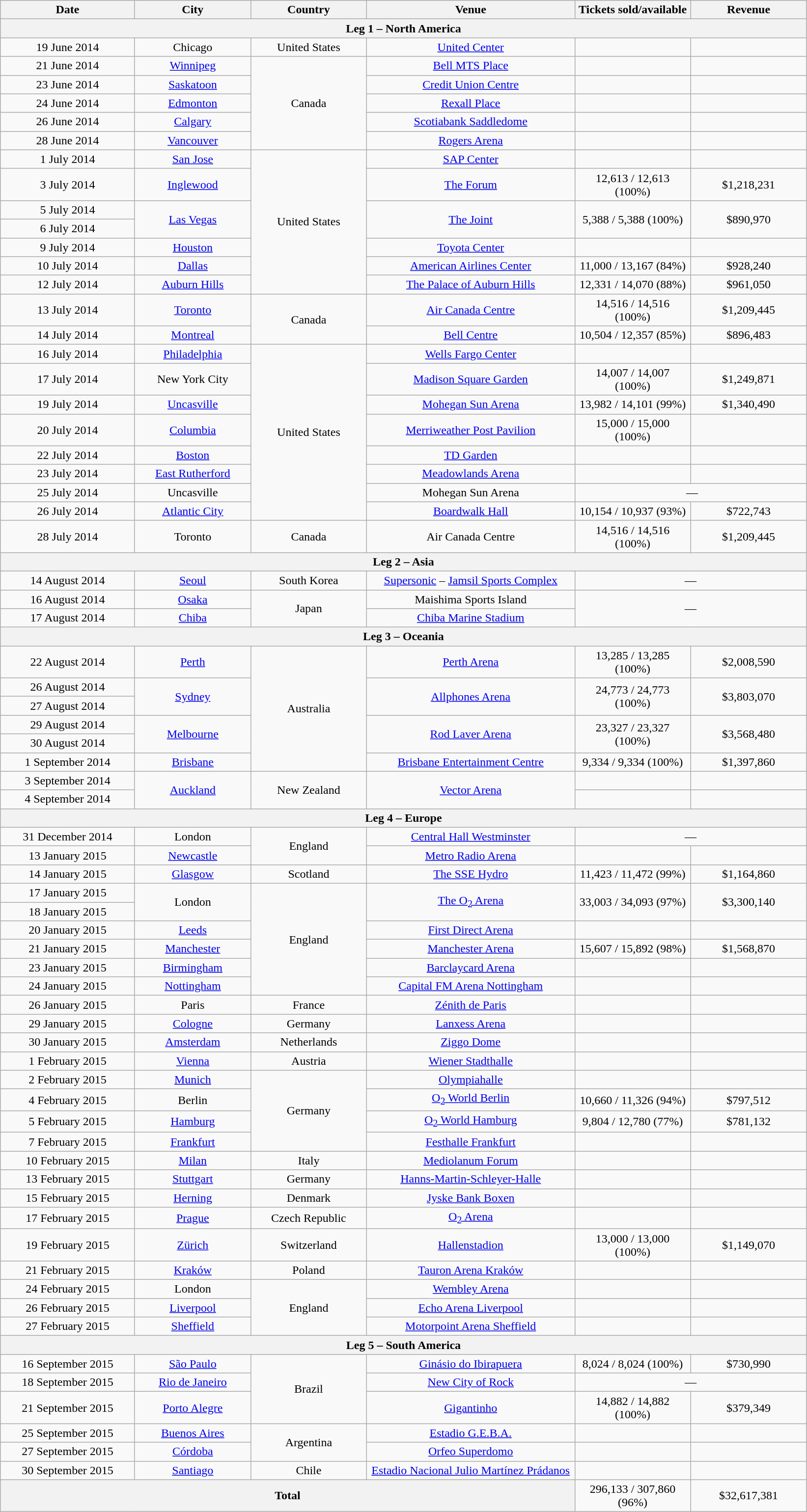<table class="wikitable" style="text-align:center;">
<tr>
<th style="width:175px;">Date</th>
<th style="width:150px;">City</th>
<th style="width:150px;">Country</th>
<th style="width:275px;">Venue</th>
<th style="width:150px;">Tickets sold/available</th>
<th style="width:150px;">Revenue</th>
</tr>
<tr>
<th colspan="6">Leg 1 – North America</th>
</tr>
<tr>
<td>19 June 2014</td>
<td>Chicago</td>
<td>United States</td>
<td><a href='#'>United Center</a></td>
<td></td>
<td></td>
</tr>
<tr>
<td>21 June 2014</td>
<td><a href='#'>Winnipeg</a></td>
<td rowspan="5">Canada</td>
<td><a href='#'>Bell MTS Place</a></td>
<td></td>
<td></td>
</tr>
<tr>
<td>23 June 2014</td>
<td><a href='#'>Saskatoon</a></td>
<td><a href='#'>Credit Union Centre</a></td>
<td></td>
<td></td>
</tr>
<tr>
<td>24 June 2014</td>
<td><a href='#'>Edmonton</a></td>
<td><a href='#'>Rexall Place</a></td>
<td></td>
<td></td>
</tr>
<tr>
<td>26 June 2014</td>
<td><a href='#'>Calgary</a></td>
<td><a href='#'>Scotiabank Saddledome</a></td>
<td></td>
<td></td>
</tr>
<tr>
<td>28 June 2014</td>
<td><a href='#'>Vancouver</a></td>
<td><a href='#'>Rogers Arena</a></td>
<td></td>
<td></td>
</tr>
<tr>
<td>1 July 2014</td>
<td><a href='#'>San Jose</a></td>
<td rowspan="7">United States</td>
<td><a href='#'>SAP Center</a></td>
<td></td>
<td></td>
</tr>
<tr>
<td>3 July 2014</td>
<td><a href='#'>Inglewood</a></td>
<td><a href='#'>The Forum</a></td>
<td>12,613 / 12,613 (100%)</td>
<td>$1,218,231</td>
</tr>
<tr>
<td>5 July 2014</td>
<td rowspan="2"><a href='#'>Las Vegas</a></td>
<td rowspan="2"><a href='#'>The Joint</a></td>
<td rowspan="2">5,388 / 5,388 (100%)</td>
<td rowspan="2">$890,970</td>
</tr>
<tr>
<td>6 July 2014</td>
</tr>
<tr>
<td>9 July 2014</td>
<td><a href='#'>Houston</a></td>
<td><a href='#'>Toyota Center</a></td>
<td></td>
<td></td>
</tr>
<tr>
<td>10 July 2014</td>
<td><a href='#'>Dallas</a></td>
<td><a href='#'>American Airlines Center</a></td>
<td>11,000 / 13,167 (84%)</td>
<td>$928,240</td>
</tr>
<tr>
<td>12 July 2014</td>
<td><a href='#'>Auburn Hills</a></td>
<td><a href='#'>The Palace of Auburn Hills</a></td>
<td>12,331 / 14,070 (88%)</td>
<td>$961,050</td>
</tr>
<tr>
<td>13 July 2014</td>
<td><a href='#'>Toronto</a></td>
<td rowspan="2">Canada</td>
<td><a href='#'>Air Canada Centre</a></td>
<td>14,516 / 14,516 (100%)</td>
<td>$1,209,445</td>
</tr>
<tr>
<td>14 July 2014</td>
<td><a href='#'>Montreal</a></td>
<td><a href='#'>Bell Centre</a></td>
<td>10,504 / 12,357 (85%)</td>
<td>$896,483</td>
</tr>
<tr>
<td>16 July 2014</td>
<td><a href='#'>Philadelphia</a></td>
<td rowspan="8">United States</td>
<td><a href='#'>Wells Fargo Center</a></td>
<td></td>
<td></td>
</tr>
<tr>
<td>17 July 2014</td>
<td>New York City</td>
<td><a href='#'>Madison Square Garden</a></td>
<td>14,007 / 14,007 (100%)</td>
<td>$1,249,871</td>
</tr>
<tr>
<td>19 July 2014</td>
<td><a href='#'>Uncasville</a></td>
<td><a href='#'>Mohegan Sun Arena</a></td>
<td>13,982 / 14,101 (99%)</td>
<td>$1,340,490</td>
</tr>
<tr>
<td>20 July 2014</td>
<td><a href='#'>Columbia</a></td>
<td><a href='#'>Merriweather Post Pavilion</a></td>
<td>15,000 / 15,000 (100%)</td>
<td></td>
</tr>
<tr>
<td>22 July 2014</td>
<td><a href='#'>Boston</a></td>
<td><a href='#'>TD Garden</a></td>
<td></td>
<td></td>
</tr>
<tr>
<td>23 July 2014</td>
<td><a href='#'>East Rutherford</a></td>
<td><a href='#'>Meadowlands Arena</a></td>
<td></td>
<td></td>
</tr>
<tr>
<td>25 July 2014</td>
<td>Uncasville</td>
<td>Mohegan Sun Arena</td>
<td colspan="2"> —</td>
</tr>
<tr>
<td>26 July 2014</td>
<td><a href='#'>Atlantic City</a></td>
<td><a href='#'>Boardwalk Hall</a></td>
<td>10,154 / 10,937 (93%)</td>
<td>$722,743</td>
</tr>
<tr>
<td>28 July 2014</td>
<td>Toronto</td>
<td>Canada</td>
<td>Air Canada Centre</td>
<td>14,516 / 14,516 (100%)</td>
<td>$1,209,445</td>
</tr>
<tr>
<th colspan="6">Leg 2 – Asia</th>
</tr>
<tr>
<td>14 August 2014</td>
<td><a href='#'>Seoul</a></td>
<td>South Korea</td>
<td><a href='#'>Supersonic</a> – <a href='#'>Jamsil Sports Complex</a></td>
<td colspan="2">—</td>
</tr>
<tr>
<td>16 August 2014</td>
<td><a href='#'>Osaka</a></td>
<td rowspan="2">Japan</td>
<td>Maishima Sports Island</td>
<td rowspan="2" colspan="2">—</td>
</tr>
<tr>
<td>17 August 2014</td>
<td><a href='#'>Chiba</a></td>
<td><a href='#'>Chiba Marine Stadium</a></td>
</tr>
<tr>
<th colspan="6">Leg 3 – Oceania</th>
</tr>
<tr>
<td>22 August 2014</td>
<td><a href='#'>Perth</a></td>
<td rowspan="6">Australia</td>
<td><a href='#'>Perth Arena</a></td>
<td>13,285 / 13,285 (100%)</td>
<td>$2,008,590</td>
</tr>
<tr>
<td>26 August 2014</td>
<td rowspan="2"><a href='#'>Sydney</a></td>
<td rowspan="2"><a href='#'>Allphones Arena</a></td>
<td rowspan="2">24,773 / 24,773 (100%)</td>
<td rowspan="2">$3,803,070</td>
</tr>
<tr>
<td>27 August 2014</td>
</tr>
<tr>
<td>29 August 2014</td>
<td rowspan="2"><a href='#'>Melbourne</a></td>
<td rowspan="2"><a href='#'>Rod Laver Arena</a></td>
<td rowspan="2">23,327 / 23,327 (100%)</td>
<td rowspan="2">$3,568,480</td>
</tr>
<tr>
<td>30 August 2014</td>
</tr>
<tr>
<td>1 September 2014</td>
<td><a href='#'>Brisbane</a></td>
<td><a href='#'>Brisbane Entertainment Centre</a></td>
<td>9,334 / 9,334 (100%)</td>
<td>$1,397,860</td>
</tr>
<tr>
<td>3 September 2014</td>
<td rowspan="2"><a href='#'>Auckland</a></td>
<td rowspan="2">New Zealand</td>
<td rowspan="2"><a href='#'>Vector Arena</a></td>
<td></td>
<td></td>
</tr>
<tr>
<td>4 September 2014</td>
<td></td>
<td></td>
</tr>
<tr>
<th colspan="6">Leg 4 – Europe</th>
</tr>
<tr>
<td>31 December 2014</td>
<td>London</td>
<td rowspan="2">England</td>
<td><a href='#'>Central Hall Westminster</a></td>
<td rowspan="1" colspan="2">—</td>
</tr>
<tr>
<td>13 January 2015</td>
<td><a href='#'>Newcastle</a></td>
<td><a href='#'>Metro Radio Arena</a></td>
<td></td>
<td></td>
</tr>
<tr>
<td>14 January 2015</td>
<td><a href='#'>Glasgow</a></td>
<td>Scotland</td>
<td><a href='#'>The SSE Hydro</a></td>
<td>11,423 / 11,472 (99%)</td>
<td>$1,164,860</td>
</tr>
<tr>
<td>17 January 2015</td>
<td rowspan="2">London</td>
<td rowspan="6">England</td>
<td rowspan="2"><a href='#'>The O<sub>2</sub> Arena</a></td>
<td rowspan="2">33,003 / 34,093 (97%)</td>
<td rowspan="2">$3,300,140</td>
</tr>
<tr>
<td>18 January 2015</td>
</tr>
<tr>
<td>20 January 2015</td>
<td><a href='#'>Leeds</a></td>
<td><a href='#'>First Direct Arena</a></td>
<td></td>
<td></td>
</tr>
<tr>
<td>21 January 2015</td>
<td><a href='#'>Manchester</a></td>
<td><a href='#'>Manchester Arena</a></td>
<td>15,607 / 15,892 (98%)</td>
<td>$1,568,870</td>
</tr>
<tr>
<td>23 January 2015</td>
<td><a href='#'>Birmingham</a></td>
<td><a href='#'>Barclaycard Arena</a></td>
<td></td>
<td></td>
</tr>
<tr>
<td>24 January 2015</td>
<td><a href='#'>Nottingham</a></td>
<td><a href='#'>Capital FM Arena Nottingham</a></td>
<td></td>
<td></td>
</tr>
<tr>
<td>26 January 2015</td>
<td>Paris</td>
<td>France</td>
<td><a href='#'>Zénith de Paris</a></td>
<td></td>
<td></td>
</tr>
<tr>
<td>29 January 2015</td>
<td><a href='#'>Cologne</a></td>
<td>Germany</td>
<td><a href='#'>Lanxess Arena</a></td>
<td></td>
<td></td>
</tr>
<tr>
<td>30 January 2015</td>
<td><a href='#'>Amsterdam</a></td>
<td>Netherlands</td>
<td><a href='#'>Ziggo Dome</a></td>
<td></td>
<td></td>
</tr>
<tr>
<td>1 February 2015</td>
<td><a href='#'>Vienna</a></td>
<td>Austria</td>
<td><a href='#'>Wiener Stadthalle</a></td>
<td></td>
<td></td>
</tr>
<tr>
<td>2 February 2015</td>
<td><a href='#'>Munich</a></td>
<td rowspan="4">Germany</td>
<td><a href='#'>Olympiahalle</a></td>
<td></td>
<td></td>
</tr>
<tr>
<td>4 February 2015</td>
<td>Berlin</td>
<td><a href='#'>O<sub>2</sub> World Berlin</a></td>
<td>10,660 / 11,326 (94%)</td>
<td>$797,512</td>
</tr>
<tr>
<td>5 February 2015</td>
<td><a href='#'>Hamburg</a></td>
<td><a href='#'>O<sub>2</sub> World Hamburg</a></td>
<td>9,804 / 12,780 (77%)</td>
<td>$781,132</td>
</tr>
<tr>
<td>7 February 2015</td>
<td><a href='#'>Frankfurt</a></td>
<td><a href='#'>Festhalle Frankfurt</a></td>
<td></td>
<td></td>
</tr>
<tr>
<td>10 February 2015</td>
<td><a href='#'>Milan</a></td>
<td>Italy</td>
<td><a href='#'>Mediolanum Forum</a></td>
<td></td>
<td></td>
</tr>
<tr>
<td>13 February 2015</td>
<td><a href='#'>Stuttgart</a></td>
<td>Germany</td>
<td><a href='#'>Hanns-Martin-Schleyer-Halle</a></td>
<td></td>
<td></td>
</tr>
<tr>
<td>15 February 2015</td>
<td><a href='#'>Herning</a></td>
<td>Denmark</td>
<td><a href='#'>Jyske Bank Boxen</a></td>
<td></td>
<td></td>
</tr>
<tr>
<td>17 February 2015</td>
<td><a href='#'>Prague</a></td>
<td>Czech Republic</td>
<td><a href='#'>O<sub>2</sub> Arena</a></td>
<td></td>
<td></td>
</tr>
<tr>
<td>19 February 2015</td>
<td><a href='#'>Zürich</a></td>
<td>Switzerland</td>
<td><a href='#'>Hallenstadion</a></td>
<td>13,000 / 13,000 (100%)</td>
<td>$1,149,070</td>
</tr>
<tr>
<td>21 February 2015</td>
<td><a href='#'>Kraków</a></td>
<td>Poland</td>
<td><a href='#'>Tauron Arena Kraków</a></td>
<td></td>
<td></td>
</tr>
<tr>
<td>24 February 2015</td>
<td>London</td>
<td rowspan="3">England</td>
<td><a href='#'>Wembley Arena</a></td>
<td></td>
<td></td>
</tr>
<tr>
<td>26 February 2015</td>
<td><a href='#'>Liverpool</a></td>
<td><a href='#'>Echo Arena Liverpool</a></td>
<td></td>
<td></td>
</tr>
<tr>
<td>27 February 2015</td>
<td><a href='#'>Sheffield</a></td>
<td><a href='#'>Motorpoint Arena Sheffield</a></td>
<td></td>
<td></td>
</tr>
<tr>
<th colspan="6">Leg 5 – South America</th>
</tr>
<tr>
<td>16 September 2015</td>
<td><a href='#'>São Paulo</a></td>
<td rowspan="3">Brazil</td>
<td><a href='#'>Ginásio do Ibirapuera</a></td>
<td>8,024 / 8,024 (100%)</td>
<td>$730,990</td>
</tr>
<tr>
<td>18 September 2015</td>
<td><a href='#'>Rio de Janeiro</a></td>
<td><a href='#'>New City of Rock</a></td>
<td colspan="2">—</td>
</tr>
<tr>
<td>21 September 2015</td>
<td><a href='#'>Porto Alegre</a></td>
<td><a href='#'>Gigantinho</a></td>
<td>14,882 / 14,882 (100%)</td>
<td>$379,349</td>
</tr>
<tr>
<td>25 September 2015</td>
<td><a href='#'>Buenos Aires</a></td>
<td rowspan="2">Argentina</td>
<td><a href='#'>Estadio G.E.B.A.</a></td>
<td></td>
<td></td>
</tr>
<tr>
<td>27 September 2015</td>
<td><a href='#'>Córdoba</a></td>
<td><a href='#'>Orfeo Superdomo</a></td>
<td></td>
<td></td>
</tr>
<tr>
<td>30 September 2015</td>
<td><a href='#'>Santiago</a></td>
<td>Chile</td>
<td><a href='#'>Estadio Nacional Julio Martínez Prádanos</a></td>
<td></td>
<td></td>
</tr>
<tr>
<th colspan="4">Total</th>
<td>296,133 / 307,860 (96%)</td>
<td>$32,617,381</td>
</tr>
</table>
